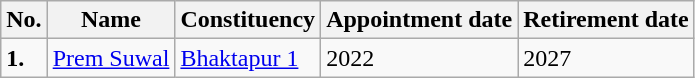<table class="wikitable">
<tr>
<th>No.</th>
<th>Name</th>
<th>Constituency</th>
<th>Appointment date</th>
<th>Retirement date</th>
</tr>
<tr>
<td><strong>1.</strong></td>
<td><a href='#'>Prem Suwal</a></td>
<td><a href='#'>Bhaktapur 1</a></td>
<td>2022</td>
<td>2027</td>
</tr>
</table>
